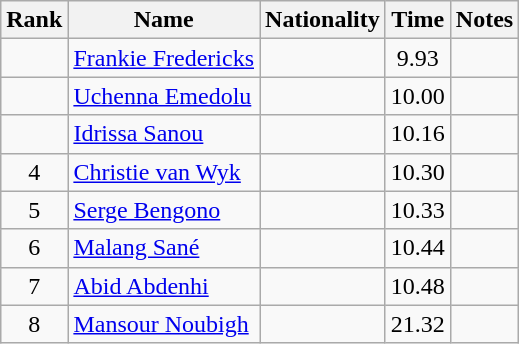<table class="wikitable sortable" style="text-align:center">
<tr>
<th>Rank</th>
<th>Name</th>
<th>Nationality</th>
<th>Time</th>
<th>Notes</th>
</tr>
<tr>
<td></td>
<td align=left><a href='#'>Frankie Fredericks</a></td>
<td align=left></td>
<td>9.93</td>
<td></td>
</tr>
<tr>
<td></td>
<td align=left><a href='#'>Uchenna Emedolu</a></td>
<td align=left></td>
<td>10.00</td>
<td></td>
</tr>
<tr>
<td></td>
<td align=left><a href='#'>Idrissa Sanou</a></td>
<td align=left></td>
<td>10.16</td>
<td></td>
</tr>
<tr>
<td>4</td>
<td align=left><a href='#'>Christie van Wyk</a></td>
<td align=left></td>
<td>10.30</td>
<td></td>
</tr>
<tr>
<td>5</td>
<td align=left><a href='#'>Serge Bengono</a></td>
<td align=left></td>
<td>10.33</td>
<td></td>
</tr>
<tr>
<td>6</td>
<td align=left><a href='#'>Malang Sané</a></td>
<td align=left></td>
<td>10.44</td>
<td></td>
</tr>
<tr>
<td>7</td>
<td align=left><a href='#'>Abid Abdenhi</a></td>
<td align=left></td>
<td>10.48</td>
<td></td>
</tr>
<tr>
<td>8</td>
<td align=left><a href='#'>Mansour Noubigh</a></td>
<td align=left></td>
<td>21.32</td>
<td></td>
</tr>
</table>
